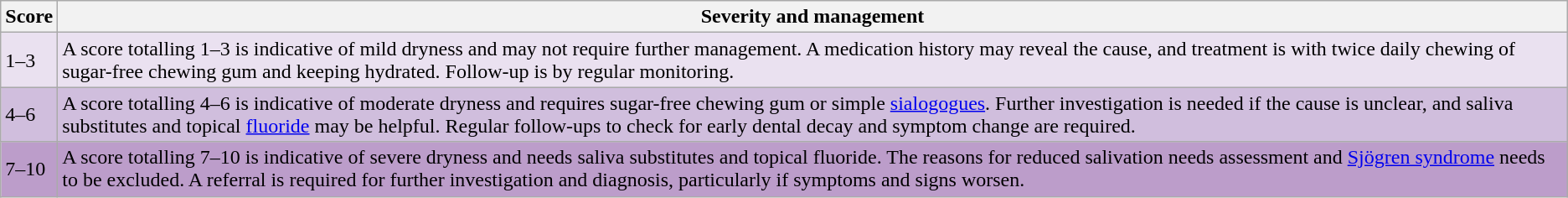<table class="wikitable">
<tr>
<th>Score</th>
<th>Severity and management</th>
</tr>
<tr>
<td style='background: #eae1f0;'>1–3</td>
<td style='background: #eae1f0;'>A score totalling 1–3 is indicative of mild dryness and may not require further management. A medication history may reveal the cause, and treatment is with twice daily chewing of sugar-free chewing gum and keeping hydrated. Follow-up is by regular monitoring.</td>
</tr>
<tr>
<td style='background: #d0bedd;'>4–6</td>
<td style='background: #d0bedd;'>A score totalling 4–6 is indicative of moderate dryness and requires sugar-free chewing gum or simple <a href='#'>sialogogues</a>. Further investigation is needed if the cause is unclear, and saliva substitutes and topical <a href='#'>fluoride</a> may be helpful. Regular follow-ups to check for early dental decay and symptom change are required.</td>
</tr>
<tr>
<td style='background: #bc9dca;'>7–10</td>
<td style='background: #bc9dca;'>A score totalling 7–10 is indicative of severe dryness and needs saliva substitutes and topical fluoride. The reasons for reduced salivation needs assessment and <a href='#'>Sjögren syndrome</a> needs to be excluded. A referral is required for further investigation and diagnosis, particularly if symptoms and signs worsen.</td>
</tr>
</table>
